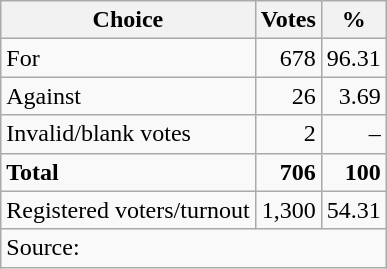<table class=wikitable style=text-align:right>
<tr>
<th>Choice</th>
<th>Votes</th>
<th>%</th>
</tr>
<tr>
<td align=left>For</td>
<td>678</td>
<td>96.31</td>
</tr>
<tr>
<td align=left>Against</td>
<td>26</td>
<td>3.69</td>
</tr>
<tr>
<td align=left>Invalid/blank votes</td>
<td>2</td>
<td>–</td>
</tr>
<tr>
<td align=left><strong>Total</strong></td>
<td><strong>706</strong></td>
<td><strong>100</strong></td>
</tr>
<tr>
<td align=left>Registered voters/turnout</td>
<td>1,300</td>
<td>54.31</td>
</tr>
<tr>
<td colspan=14 align=left>Source: </td>
</tr>
</table>
